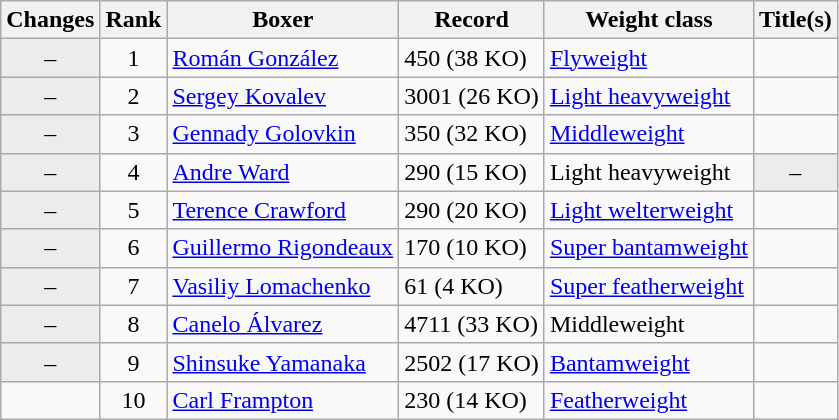<table class="wikitable ">
<tr>
<th>Changes</th>
<th>Rank</th>
<th>Boxer</th>
<th>Record</th>
<th>Weight class</th>
<th>Title(s)</th>
</tr>
<tr>
<td align=center bgcolor=#ECECEC>–</td>
<td align=center>1</td>
<td><a href='#'>Román González</a></td>
<td>450 (38 KO)</td>
<td><a href='#'>Flyweight</a></td>
<td></td>
</tr>
<tr>
<td align=center bgcolor=#ECECEC>–</td>
<td align=center>2</td>
<td><a href='#'>Sergey Kovalev</a></td>
<td>3001 (26 KO)</td>
<td><a href='#'>Light heavyweight</a></td>
<td></td>
</tr>
<tr>
<td align=center bgcolor=#ECECEC>–</td>
<td align=center>3</td>
<td><a href='#'>Gennady Golovkin</a></td>
<td>350 (32 KO)</td>
<td><a href='#'>Middleweight</a></td>
<td></td>
</tr>
<tr>
<td align=center bgcolor=#ECECEC>–</td>
<td align=center>4</td>
<td><a href='#'>Andre Ward</a></td>
<td>290 (15 KO)</td>
<td>Light heavyweight</td>
<td align=center bgcolor=#ECECEC data-sort-value="Z">–</td>
</tr>
<tr>
<td align=center bgcolor=#ECECEC>–</td>
<td align=center>5</td>
<td><a href='#'>Terence Crawford</a></td>
<td>290 (20 KO)</td>
<td><a href='#'>Light welterweight</a></td>
<td></td>
</tr>
<tr>
<td align=center bgcolor=#ECECEC>–</td>
<td align=center>6</td>
<td><a href='#'>Guillermo Rigondeaux</a></td>
<td>170 (10 KO)</td>
<td><a href='#'>Super bantamweight</a></td>
<td></td>
</tr>
<tr>
<td align=center bgcolor=#ECECEC>–</td>
<td align=center>7</td>
<td><a href='#'>Vasiliy Lomachenko</a></td>
<td>61 (4 KO)</td>
<td><a href='#'>Super featherweight</a></td>
<td></td>
</tr>
<tr>
<td align=center bgcolor=#ECECEC>–</td>
<td align=center>8</td>
<td><a href='#'>Canelo Álvarez</a></td>
<td>4711 (33 KO)</td>
<td>Middleweight</td>
<td></td>
</tr>
<tr>
<td align=center bgcolor=#ECECEC>–</td>
<td align=center>9</td>
<td><a href='#'>Shinsuke Yamanaka</a></td>
<td>2502 (17 KO)</td>
<td><a href='#'>Bantamweight</a></td>
<td></td>
</tr>
<tr>
<td align=center></td>
<td align=center>10</td>
<td><a href='#'>Carl Frampton</a></td>
<td>230 (14 KO)</td>
<td><a href='#'>Featherweight</a></td>
<td></td>
</tr>
</table>
